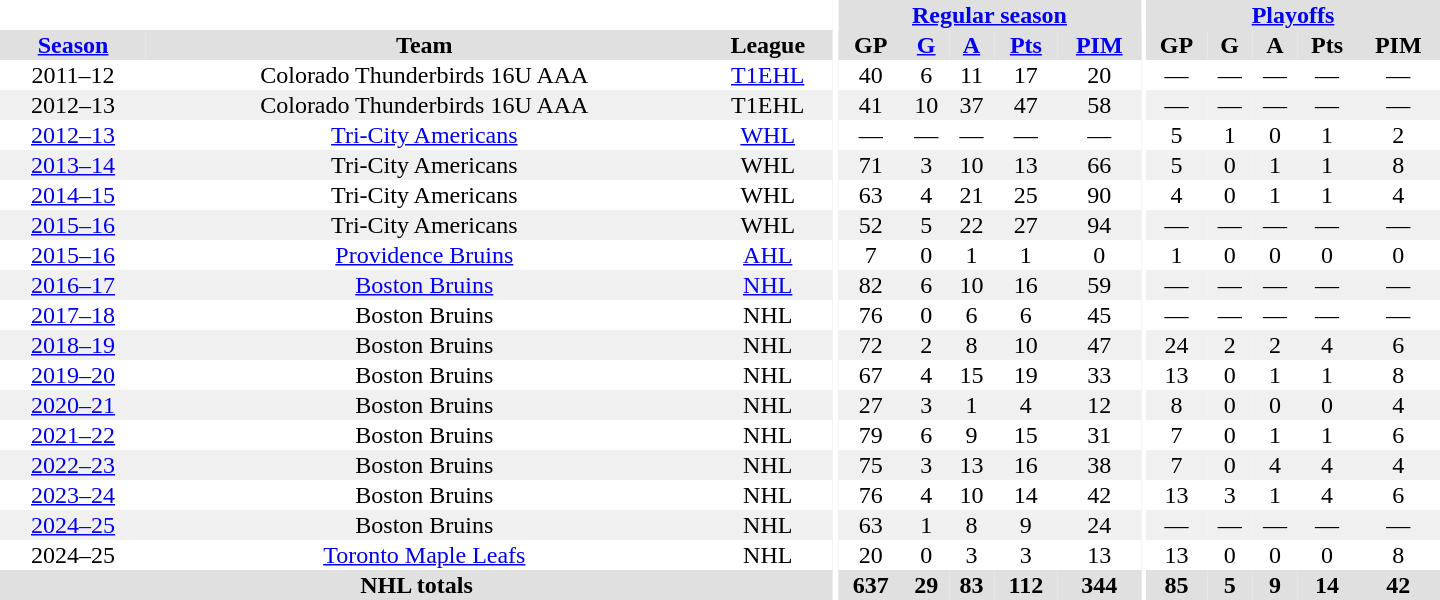<table border="0" cellpadding="1" cellspacing="0" style="text-align:center; width:60em;">
<tr bgcolor="#e0e0e0">
<th colspan="3" bgcolor="#ffffff"></th>
<th rowspan="100" bgcolor="#ffffff"></th>
<th colspan="5"><a href='#'>Regular season</a></th>
<th rowspan="100" bgcolor="#ffffff"></th>
<th colspan="5"><a href='#'>Playoffs</a></th>
</tr>
<tr bgcolor="#e0e0e0">
<th><a href='#'>Season</a></th>
<th>Team</th>
<th>League</th>
<th>GP</th>
<th><a href='#'>G</a></th>
<th><a href='#'>A</a></th>
<th><a href='#'>Pts</a></th>
<th><a href='#'>PIM</a></th>
<th>GP</th>
<th>G</th>
<th>A</th>
<th>Pts</th>
<th>PIM</th>
</tr>
<tr>
<td>2011–12</td>
<td>Colorado Thunderbirds 16U AAA</td>
<td><a href='#'>T1EHL</a></td>
<td>40</td>
<td>6</td>
<td>11</td>
<td>17</td>
<td>20</td>
<td>—</td>
<td>—</td>
<td>—</td>
<td>—</td>
<td>—</td>
</tr>
<tr bgcolor="#f0f0f0">
<td>2012–13</td>
<td>Colorado Thunderbirds 16U AAA</td>
<td>T1EHL</td>
<td>41</td>
<td>10</td>
<td>37</td>
<td>47</td>
<td>58</td>
<td>—</td>
<td>—</td>
<td>—</td>
<td>—</td>
<td>—</td>
</tr>
<tr>
<td><a href='#'>2012–13</a></td>
<td><a href='#'>Tri-City Americans</a></td>
<td><a href='#'>WHL</a></td>
<td>—</td>
<td>—</td>
<td>—</td>
<td>—</td>
<td>—</td>
<td>5</td>
<td>1</td>
<td>0</td>
<td>1</td>
<td>2</td>
</tr>
<tr bgcolor="#f0f0f0">
<td><a href='#'>2013–14</a></td>
<td>Tri-City Americans</td>
<td>WHL</td>
<td>71</td>
<td>3</td>
<td>10</td>
<td>13</td>
<td>66</td>
<td>5</td>
<td>0</td>
<td>1</td>
<td>1</td>
<td>8</td>
</tr>
<tr>
<td><a href='#'>2014–15</a></td>
<td>Tri-City Americans</td>
<td>WHL</td>
<td>63</td>
<td>4</td>
<td>21</td>
<td>25</td>
<td>90</td>
<td>4</td>
<td>0</td>
<td>1</td>
<td>1</td>
<td>4</td>
</tr>
<tr bgcolor="#f0f0f0">
<td><a href='#'>2015–16</a></td>
<td>Tri-City Americans</td>
<td>WHL</td>
<td>52</td>
<td>5</td>
<td>22</td>
<td>27</td>
<td>94</td>
<td>—</td>
<td>—</td>
<td>—</td>
<td>—</td>
<td>—</td>
</tr>
<tr>
<td><a href='#'>2015–16</a></td>
<td><a href='#'>Providence Bruins</a></td>
<td><a href='#'>AHL</a></td>
<td>7</td>
<td>0</td>
<td>1</td>
<td>1</td>
<td>0</td>
<td>1</td>
<td>0</td>
<td>0</td>
<td>0</td>
<td>0</td>
</tr>
<tr bgcolor="#f0f0f0">
<td><a href='#'>2016–17</a></td>
<td><a href='#'>Boston Bruins</a></td>
<td><a href='#'>NHL</a></td>
<td>82</td>
<td>6</td>
<td>10</td>
<td>16</td>
<td>59</td>
<td>—</td>
<td>—</td>
<td>—</td>
<td>—</td>
<td>—</td>
</tr>
<tr>
<td><a href='#'>2017–18</a></td>
<td>Boston Bruins</td>
<td>NHL</td>
<td>76</td>
<td>0</td>
<td>6</td>
<td>6</td>
<td>45</td>
<td>—</td>
<td>—</td>
<td>—</td>
<td>—</td>
<td>—</td>
</tr>
<tr bgcolor="#f0f0f0">
<td><a href='#'>2018–19</a></td>
<td>Boston Bruins</td>
<td>NHL</td>
<td>72</td>
<td>2</td>
<td>8</td>
<td>10</td>
<td>47</td>
<td>24</td>
<td>2</td>
<td>2</td>
<td>4</td>
<td>6</td>
</tr>
<tr>
<td><a href='#'>2019–20</a></td>
<td>Boston Bruins</td>
<td>NHL</td>
<td>67</td>
<td>4</td>
<td>15</td>
<td>19</td>
<td>33</td>
<td>13</td>
<td>0</td>
<td>1</td>
<td>1</td>
<td>8</td>
</tr>
<tr bgcolor="#f0f0f0">
<td><a href='#'>2020–21</a></td>
<td>Boston Bruins</td>
<td>NHL</td>
<td>27</td>
<td>3</td>
<td>1</td>
<td>4</td>
<td>12</td>
<td>8</td>
<td>0</td>
<td>0</td>
<td>0</td>
<td>4</td>
</tr>
<tr>
<td><a href='#'>2021–22</a></td>
<td>Boston Bruins</td>
<td>NHL</td>
<td>79</td>
<td>6</td>
<td>9</td>
<td>15</td>
<td>31</td>
<td>7</td>
<td>0</td>
<td>1</td>
<td>1</td>
<td>6</td>
</tr>
<tr bgcolor="#f0f0f0">
<td><a href='#'>2022–23</a></td>
<td>Boston Bruins</td>
<td>NHL</td>
<td>75</td>
<td>3</td>
<td>13</td>
<td>16</td>
<td>38</td>
<td>7</td>
<td>0</td>
<td>4</td>
<td>4</td>
<td>4</td>
</tr>
<tr>
<td><a href='#'>2023–24</a></td>
<td>Boston Bruins</td>
<td>NHL</td>
<td>76</td>
<td>4</td>
<td>10</td>
<td>14</td>
<td>42</td>
<td>13</td>
<td>3</td>
<td>1</td>
<td>4</td>
<td>6</td>
</tr>
<tr bgcolor="#f0f0f0">
<td><a href='#'>2024–25</a></td>
<td>Boston Bruins</td>
<td>NHL</td>
<td>63</td>
<td>1</td>
<td>8</td>
<td>9</td>
<td>24</td>
<td>—</td>
<td>—</td>
<td>—</td>
<td>—</td>
<td>—</td>
</tr>
<tr>
<td>2024–25</td>
<td><a href='#'>Toronto Maple Leafs</a></td>
<td>NHL</td>
<td>20</td>
<td>0</td>
<td>3</td>
<td>3</td>
<td>13</td>
<td>13</td>
<td>0</td>
<td>0</td>
<td>0</td>
<td>8</td>
</tr>
<tr bgcolor="#e0e0e0">
<th colspan="3">NHL totals</th>
<th>637</th>
<th>29</th>
<th>83</th>
<th>112</th>
<th>344</th>
<th>85</th>
<th>5</th>
<th>9</th>
<th>14</th>
<th>42</th>
</tr>
</table>
